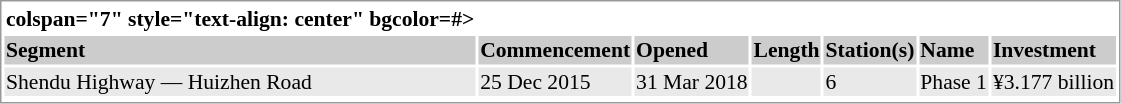<table border=0 style="border:1px solid #999;background-color:white;text-align:left;font-size:90%" class="mw-collapsible">
<tr>
<th <onlyinclude> colspan="7" style="text-align: center" bgcolor=#></th>
</tr>
<tr bgcolor=#cccccc>
<th>Segment</th>
<th>Commencement</th>
<th>Opened</th>
<th>Length</th>
<th>Station(s)</th>
<th>Name</th>
<th>Investment</th>
</tr>
<tr bgcolor=#e9e9ea>
<td style="text-align: left;">Shendu Highway — Huizhen Road</td>
<td>25 Dec 2015</td>
<td>31 Mar 2018</td>
<td></td>
<td>6</td>
<td>Phase 1</td>
<td>¥3.177 billion</td>
</tr>
<tr style= "background:#>
<td colspan = "7"></onlyinclude></td>
</tr>
</table>
